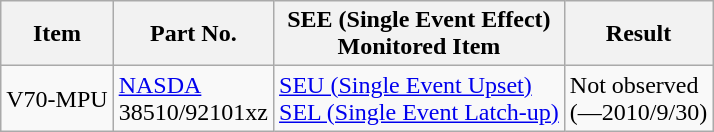<table class="wikitable">
<tr>
<th>Item</th>
<th>Part No.</th>
<th>SEE (Single Event Effect)<br>Monitored Item</th>
<th>Result</th>
</tr>
<tr>
<td>V70-MPU</td>
<td><a href='#'>NASDA</a><br>38510/92101xz</td>
<td><a href='#'>SEU (Single Event Upset)</a><br><a href='#'>SEL (Single Event Latch-up)</a></td>
<td>Not observed<br>(—2010/9/30)</td>
</tr>
</table>
